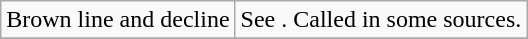<table class="wikitable" style="clear">
<tr>
<td>Brown line and decline</td>
<td>See . Called  in some sources.</td>
</tr>
<tr>
</tr>
</table>
